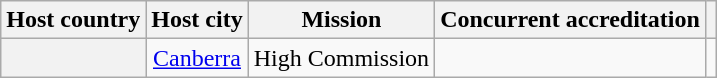<table class="wikitable plainrowheaders" style="text-align:center;">
<tr>
<th scope="col">Host country</th>
<th scope="col">Host city</th>
<th scope="col">Mission</th>
<th scope="col">Concurrent accreditation</th>
<th scope="col"></th>
</tr>
<tr>
<th scope="row"></th>
<td><a href='#'>Canberra</a></td>
<td>High Commission</td>
<td></td>
<td></td>
</tr>
</table>
